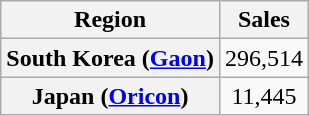<table class="wikitable plainrowheaders" style="text-align:center;">
<tr>
<th>Region</th>
<th>Sales</th>
</tr>
<tr>
<th scope=row>South Korea (<a href='#'>Gaon</a>)</th>
<td>296,514</td>
</tr>
<tr>
<th scope=row>Japan (<a href='#'>Oricon</a>)</th>
<td>11,445</td>
</tr>
</table>
